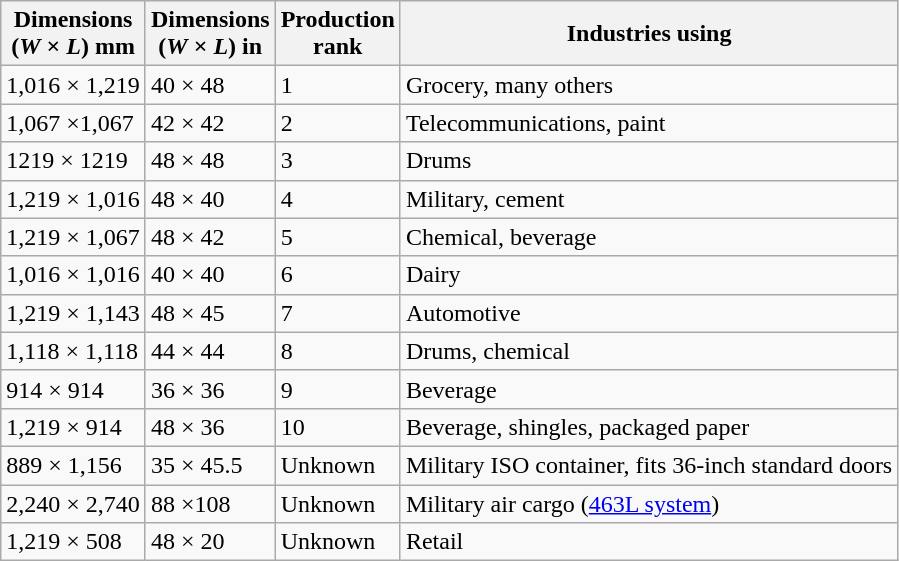<table class="wikitable">
<tr>
<th>Dimensions<br>(<em>W</em> × <em>L</em>) mm</th>
<th>Dimensions<br>(<em>W</em> × <em>L</em>) in</th>
<th>Production<br>rank</th>
<th>Industries using</th>
</tr>
<tr>
<td>1,016 × 1,219</td>
<td>40 × 48</td>
<td>1</td>
<td>Grocery, many others</td>
</tr>
<tr>
<td>1,067 ×1,067</td>
<td>42 × 42</td>
<td>2</td>
<td>Telecommunications, paint</td>
</tr>
<tr>
<td>1219 × 1219</td>
<td>48 × 48</td>
<td>3</td>
<td>Drums</td>
</tr>
<tr>
<td>1,219 × 1,016 </td>
<td>48 × 40</td>
<td>4</td>
<td>Military, cement</td>
</tr>
<tr>
<td>1,219 × 1,067</td>
<td>48 × 42</td>
<td>5</td>
<td>Chemical, beverage</td>
</tr>
<tr>
<td>1,016 × 1,016</td>
<td>40 × 40</td>
<td>6</td>
<td>Dairy</td>
</tr>
<tr>
<td>1,219 × 1,143</td>
<td>48 × 45</td>
<td>7</td>
<td>Automotive</td>
</tr>
<tr>
<td>1,118 × 1,118</td>
<td>44 × 44</td>
<td>8</td>
<td>Drums, chemical</td>
</tr>
<tr>
<td>914 × 914</td>
<td>36 × 36</td>
<td>9</td>
<td>Beverage</td>
</tr>
<tr>
<td>1,219 × 914</td>
<td>48 × 36</td>
<td>10</td>
<td>Beverage, shingles, packaged paper</td>
</tr>
<tr>
<td>889 × 1,156</td>
<td>35 × 45.5</td>
<td>Unknown</td>
<td>Military  ISO container, fits 36-inch standard doors</td>
</tr>
<tr>
<td>2,240 × 2,740</td>
<td>88 ×108</td>
<td>Unknown</td>
<td>Military air cargo (<a href='#'>463L system</a>)</td>
</tr>
<tr>
<td>1,219 × 508</td>
<td>48 × 20</td>
<td>Unknown</td>
<td>Retail</td>
</tr>
</table>
